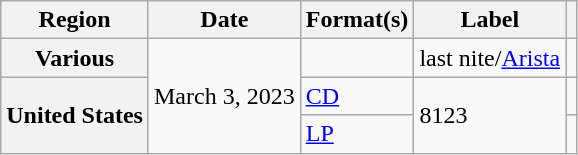<table class="wikitable plainrowheaders">
<tr>
<th scope="col">Region</th>
<th scope="col">Date</th>
<th scope="col">Format(s)</th>
<th scope="col">Label</th>
<th scope="col"></th>
</tr>
<tr>
<th scope="row">Various</th>
<td rowspan="3">March 3, 2023</td>
<td></td>
<td>last nite/<a href='#'>Arista</a></td>
<td style="text-align:center;"></td>
</tr>
<tr>
<th scope="row" rowspan="2">United States</th>
<td><a href='#'>CD</a></td>
<td rowspan="2">8123</td>
<td style="text-align:center;"></td>
</tr>
<tr>
<td><a href='#'>LP</a></td>
<td style="text-align:center;"></td>
</tr>
</table>
